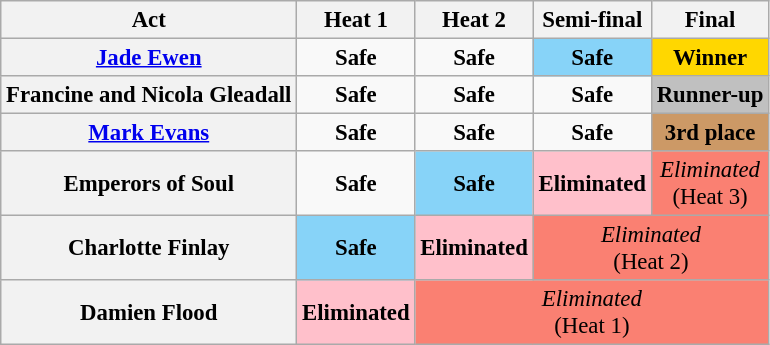<table class="wikitable" style="text-align:center; font-size:95%">
<tr>
<th>Act</th>
<th>Heat 1</th>
<th>Heat 2</th>
<th>Semi-final</th>
<th>Final</th>
</tr>
<tr>
<th scope="row"><a href='#'>Jade Ewen</a></th>
<td><strong>Safe</strong></td>
<td><strong>Safe</strong></td>
<td style="background:#87D3F8"><strong>Safe</strong></td>
<td style="background:gold"><strong>Winner</strong></td>
</tr>
<tr>
<th scope="row">Francine and Nicola Gleadall</th>
<td><strong>Safe</strong></td>
<td><strong>Safe</strong></td>
<td><strong>Safe</strong></td>
<td style="background:silver"><strong>Runner-up</strong></td>
</tr>
<tr>
<th scope="row"><a href='#'>Mark Evans</a></th>
<td><strong>Safe</strong></td>
<td><strong>Safe</strong></td>
<td><strong>Safe</strong></td>
<td style="background:#c96"><strong>3rd place</strong></td>
</tr>
<tr>
<th scope="row">Emperors of Soul</th>
<td><strong>Safe</strong></td>
<td style="background:#87D3F8"><strong>Safe</strong></td>
<td style="background:pink"><strong>Eliminated</strong></td>
<td colspan="1" style="background:#FA8072"><em>Eliminated</em><br>(Heat 3)</td>
</tr>
<tr>
<th scope="row">Charlotte Finlay</th>
<td style="background:#87D3F8"><strong>Safe</strong></td>
<td style="background:pink"><strong>Eliminated</strong></td>
<td colspan="2" style="background:#FA8072"><em>Eliminated</em><br>(Heat 2)</td>
</tr>
<tr>
<th scope="row">Damien Flood</th>
<td style="background:pink"><strong>Eliminated</strong></td>
<td colspan="3" style="background:#FA8072"><em>Eliminated</em><br>(Heat 1)</td>
</tr>
</table>
